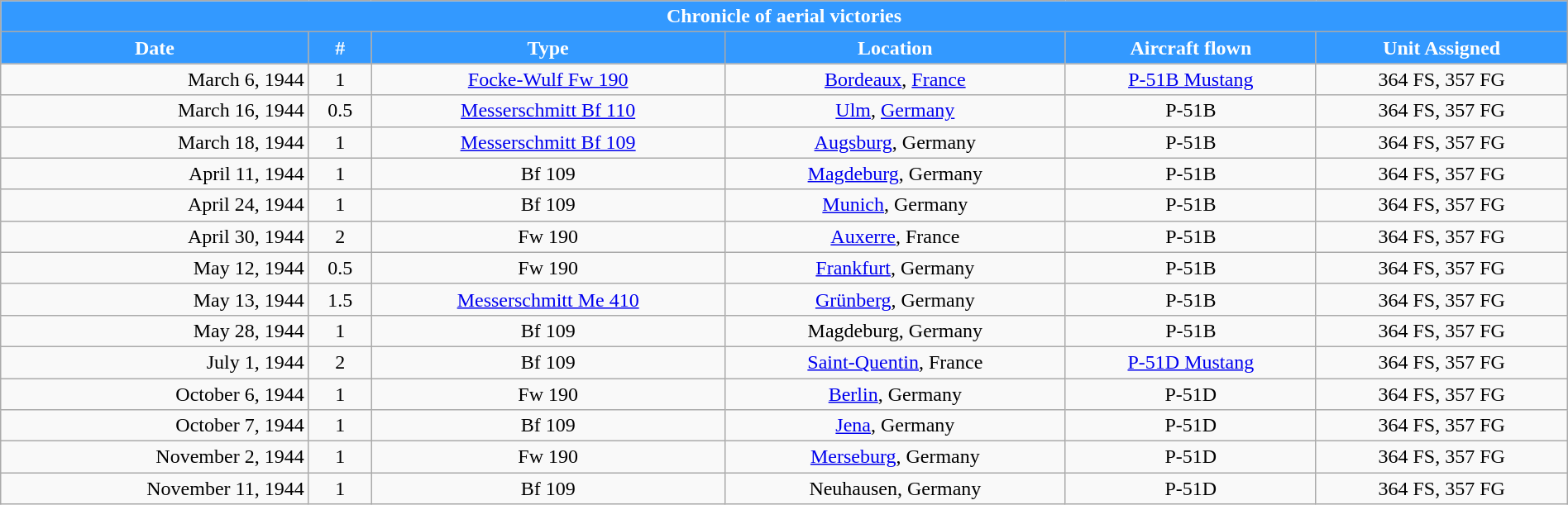<table class="wikitable plainrowheaders collapsible collapsed" style="margin-left: auto; margin-right: auto; border: none; text-align:right; width: 100%;">
<tr style="color:white;">
<th colspan="6" style="background-color: #3399ff">Chronicle of aerial victories</th>
</tr>
<tr style="color:white;">
<th style="background-color: #3399ff">Date</th>
<th style="background-color: #3399ff">#</th>
<th style="background-color: #3399ff">Type</th>
<th style="background-color: #3399ff">Location</th>
<th style="background-color: #3399ff">Aircraft flown</th>
<th style="background-color: #3399ff">Unit Assigned</th>
</tr>
<tr>
<td>March 6, 1944</td>
<td align=center>1</td>
<td align=center><a href='#'>Focke-Wulf Fw 190</a></td>
<td align=center><a href='#'>Bordeaux</a>, <a href='#'>France</a></td>
<td align=center><a href='#'>P-51B Mustang</a></td>
<td align=center>364 FS, 357 FG</td>
</tr>
<tr>
<td>March 16, 1944</td>
<td align=center>0.5</td>
<td align=center><a href='#'>Messerschmitt Bf 110</a></td>
<td align=center><a href='#'>Ulm</a>, <a href='#'>Germany</a></td>
<td align=center>P-51B</td>
<td align=center>364 FS, 357 FG</td>
</tr>
<tr>
<td>March 18, 1944</td>
<td align=center>1</td>
<td align=center><a href='#'>Messerschmitt Bf 109</a></td>
<td align=center><a href='#'>Augsburg</a>, Germany</td>
<td align=center>P-51B</td>
<td align=center>364 FS, 357 FG</td>
</tr>
<tr>
<td>April 11, 1944</td>
<td align=center>1</td>
<td align=center>Bf 109</td>
<td align=center><a href='#'>Magdeburg</a>, Germany</td>
<td align=center>P-51B</td>
<td align=center>364 FS, 357 FG</td>
</tr>
<tr>
<td>April 24, 1944</td>
<td align=center>1</td>
<td align=center>Bf 109</td>
<td align=center><a href='#'>Munich</a>, Germany</td>
<td align=center>P-51B</td>
<td align=center>364 FS, 357 FG</td>
</tr>
<tr>
<td>April 30, 1944</td>
<td align=center>2</td>
<td align=center>Fw 190</td>
<td align=center><a href='#'>Auxerre</a>, France</td>
<td align=center>P-51B</td>
<td align=center>364 FS, 357 FG</td>
</tr>
<tr>
<td>May 12, 1944</td>
<td align=center>0.5</td>
<td align=center>Fw 190</td>
<td align=center><a href='#'>Frankfurt</a>, Germany</td>
<td align=center>P-51B</td>
<td align=center>364 FS, 357 FG</td>
</tr>
<tr>
<td>May 13, 1944</td>
<td align=center>1.5</td>
<td align=center><a href='#'>Messerschmitt Me 410</a></td>
<td align=center><a href='#'>Grünberg</a>, Germany</td>
<td align=center>P-51B</td>
<td align=center>364 FS, 357 FG</td>
</tr>
<tr>
<td>May 28, 1944</td>
<td align=center>1</td>
<td align=center>Bf 109</td>
<td align=center>Magdeburg, Germany</td>
<td align=center>P-51B</td>
<td align=center>364 FS, 357 FG</td>
</tr>
<tr>
<td>July 1, 1944</td>
<td align=center>2</td>
<td align=center>Bf 109</td>
<td align=center><a href='#'>Saint-Quentin</a>, France</td>
<td align=center><a href='#'>P-51D Mustang</a></td>
<td align=center>364 FS, 357 FG</td>
</tr>
<tr>
<td>October 6, 1944</td>
<td align=center>1</td>
<td align=center>Fw 190</td>
<td align=center><a href='#'>Berlin</a>, Germany</td>
<td align=center>P-51D</td>
<td align=center>364 FS, 357 FG</td>
</tr>
<tr>
<td>October 7, 1944</td>
<td align=center>1</td>
<td align=center>Bf 109</td>
<td align=center><a href='#'>Jena</a>, Germany</td>
<td align=center>P-51D</td>
<td align=center>364 FS, 357 FG</td>
</tr>
<tr>
<td>November 2, 1944</td>
<td align=center>1</td>
<td align=center>Fw 190</td>
<td align=center><a href='#'>Merseburg</a>, Germany</td>
<td align=center>P-51D</td>
<td align=center>364 FS, 357 FG</td>
</tr>
<tr>
<td>November 11, 1944</td>
<td align=center>1</td>
<td align=center>Bf 109</td>
<td align=center>Neuhausen, Germany</td>
<td align=center>P-51D</td>
<td align=center>364 FS, 357 FG</td>
</tr>
<tr>
</tr>
</table>
